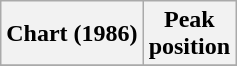<table class="wikitable">
<tr>
<th>Chart (1986)</th>
<th>Peak<br>position</th>
</tr>
<tr>
</tr>
</table>
